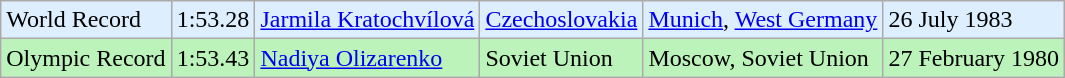<table class="wikitable">
<tr bgcolor = "ddeeff">
<td>World Record</td>
<td>1:53.28</td>
<td><a href='#'>Jarmila Kratochvílová</a></td>
<td><a href='#'>Czechoslovakia</a></td>
<td><a href='#'>Munich</a>, <a href='#'>West Germany</a></td>
<td>26 July 1983</td>
</tr>
<tr bgcolor = "bbf3bb">
<td>Olympic Record</td>
<td>1:53.43</td>
<td><a href='#'>Nadiya Olizarenko</a></td>
<td>Soviet Union</td>
<td>Moscow, Soviet Union</td>
<td>27 February 1980</td>
</tr>
</table>
